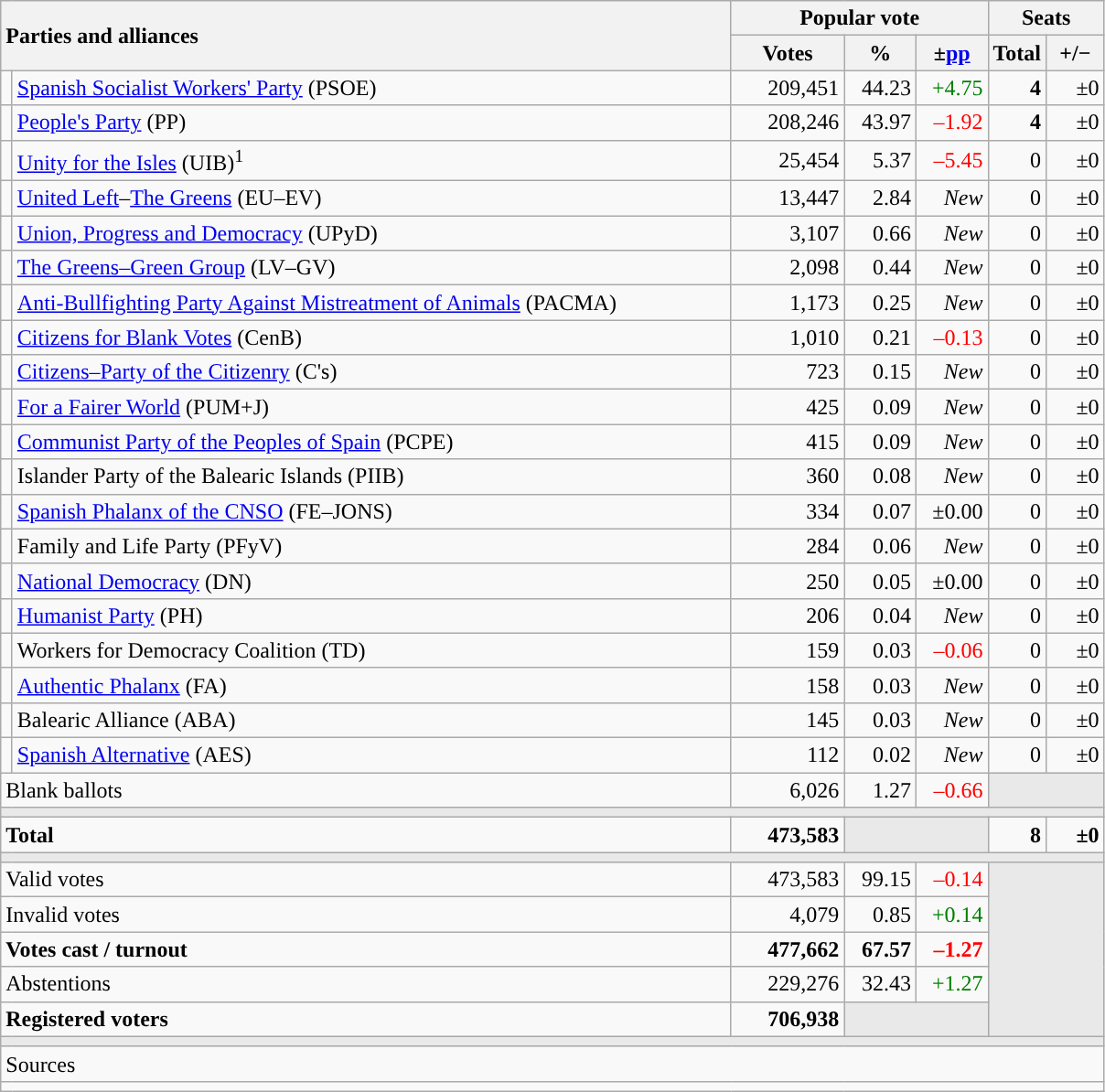<table class="wikitable" style="text-align:right;">
<tr>
<th style="text-align:left;" rowspan="2" colspan="2" width="525">Parties and alliances</th>
<th colspan="3">Popular vote</th>
<th colspan="2">Seats</th>
</tr>
<tr>
<th width="75">Votes</th>
<th width="45">%</th>
<th width="45">±<a href='#'>pp</a></th>
<th width="35">Total</th>
<th width="35">+/−</th>
</tr>
<tr>
<td width="1" style="color:inherit;background:"></td>
<td align="left"><a href='#'>Spanish Socialist Workers' Party</a> (PSOE)</td>
<td>209,451</td>
<td>44.23</td>
<td style="color:green;">+4.75</td>
<td><strong>4</strong></td>
<td>±0</td>
</tr>
<tr>
<td style="color:inherit;background:"></td>
<td align="left"><a href='#'>People's Party</a> (PP)</td>
<td>208,246</td>
<td>43.97</td>
<td style="color:red;">–1.92</td>
<td><strong>4</strong></td>
<td>±0</td>
</tr>
<tr>
<td style="color:inherit;background:"></td>
<td align="left"><a href='#'>Unity for the Isles</a> (UIB)<sup>1</sup></td>
<td>25,454</td>
<td>5.37</td>
<td style="color:red;">–5.45</td>
<td>0</td>
<td>±0</td>
</tr>
<tr>
<td style="color:inherit;background:"></td>
<td align="left"><a href='#'>United Left</a>–<a href='#'>The Greens</a> (EU–EV)</td>
<td>13,447</td>
<td>2.84</td>
<td><em>New</em></td>
<td>0</td>
<td>±0</td>
</tr>
<tr>
<td style="color:inherit;background:"></td>
<td align="left"><a href='#'>Union, Progress and Democracy</a> (UPyD)</td>
<td>3,107</td>
<td>0.66</td>
<td><em>New</em></td>
<td>0</td>
<td>±0</td>
</tr>
<tr>
<td style="color:inherit;background:"></td>
<td align="left"><a href='#'>The Greens–Green Group</a> (LV–GV)</td>
<td>2,098</td>
<td>0.44</td>
<td><em>New</em></td>
<td>0</td>
<td>±0</td>
</tr>
<tr>
<td style="color:inherit;background:"></td>
<td align="left"><a href='#'>Anti-Bullfighting Party Against Mistreatment of Animals</a> (PACMA)</td>
<td>1,173</td>
<td>0.25</td>
<td><em>New</em></td>
<td>0</td>
<td>±0</td>
</tr>
<tr>
<td style="color:inherit;background:"></td>
<td align="left"><a href='#'>Citizens for Blank Votes</a> (CenB)</td>
<td>1,010</td>
<td>0.21</td>
<td style="color:red;">–0.13</td>
<td>0</td>
<td>±0</td>
</tr>
<tr>
<td style="color:inherit;background:"></td>
<td align="left"><a href='#'>Citizens–Party of the Citizenry</a> (C's)</td>
<td>723</td>
<td>0.15</td>
<td><em>New</em></td>
<td>0</td>
<td>±0</td>
</tr>
<tr>
<td style="color:inherit;background:"></td>
<td align="left"><a href='#'>For a Fairer World</a> (PUM+J)</td>
<td>425</td>
<td>0.09</td>
<td><em>New</em></td>
<td>0</td>
<td>±0</td>
</tr>
<tr>
<td style="color:inherit;background:"></td>
<td align="left"><a href='#'>Communist Party of the Peoples of Spain</a> (PCPE)</td>
<td>415</td>
<td>0.09</td>
<td><em>New</em></td>
<td>0</td>
<td>±0</td>
</tr>
<tr>
<td style="color:inherit;background:"></td>
<td align="left">Islander Party of the Balearic Islands (PIIB)</td>
<td>360</td>
<td>0.08</td>
<td><em>New</em></td>
<td>0</td>
<td>±0</td>
</tr>
<tr>
<td style="color:inherit;background:"></td>
<td align="left"><a href='#'>Spanish Phalanx of the CNSO</a> (FE–JONS)</td>
<td>334</td>
<td>0.07</td>
<td>±0.00</td>
<td>0</td>
<td>±0</td>
</tr>
<tr>
<td style="color:inherit;background:"></td>
<td align="left">Family and Life Party (PFyV)</td>
<td>284</td>
<td>0.06</td>
<td><em>New</em></td>
<td>0</td>
<td>±0</td>
</tr>
<tr>
<td style="color:inherit;background:"></td>
<td align="left"><a href='#'>National Democracy</a> (DN)</td>
<td>250</td>
<td>0.05</td>
<td>±0.00</td>
<td>0</td>
<td>±0</td>
</tr>
<tr>
<td style="color:inherit;background:"></td>
<td align="left"><a href='#'>Humanist Party</a> (PH)</td>
<td>206</td>
<td>0.04</td>
<td><em>New</em></td>
<td>0</td>
<td>±0</td>
</tr>
<tr>
<td style="color:inherit;background:"></td>
<td align="left">Workers for Democracy Coalition (TD)</td>
<td>159</td>
<td>0.03</td>
<td style="color:red;">–0.06</td>
<td>0</td>
<td>±0</td>
</tr>
<tr>
<td style="color:inherit;background:"></td>
<td align="left"><a href='#'>Authentic Phalanx</a> (FA)</td>
<td>158</td>
<td>0.03</td>
<td><em>New</em></td>
<td>0</td>
<td>±0</td>
</tr>
<tr>
<td style="color:inherit;background:"></td>
<td align="left">Balearic Alliance (ABA)</td>
<td>145</td>
<td>0.03</td>
<td><em>New</em></td>
<td>0</td>
<td>±0</td>
</tr>
<tr>
<td style="color:inherit;background:"></td>
<td align="left"><a href='#'>Spanish Alternative</a> (AES)</td>
<td>112</td>
<td>0.02</td>
<td><em>New</em></td>
<td>0</td>
<td>±0</td>
</tr>
<tr>
<td align="left" colspan="2">Blank ballots</td>
<td>6,026</td>
<td>1.27</td>
<td style="color:red;">–0.66</td>
<td bgcolor="#E9E9E9" colspan="2"></td>
</tr>
<tr>
<td colspan="7" bgcolor="#E9E9E9"></td>
</tr>
<tr style="font-weight:bold;">
<td align="left" colspan="2">Total</td>
<td>473,583</td>
<td bgcolor="#E9E9E9" colspan="2"></td>
<td>8</td>
<td>±0</td>
</tr>
<tr>
<td colspan="7" bgcolor="#E9E9E9"></td>
</tr>
<tr>
<td align="left" colspan="2">Valid votes</td>
<td>473,583</td>
<td>99.15</td>
<td style="color:red;">–0.14</td>
<td bgcolor="#E9E9E9" colspan="2" rowspan="5"></td>
</tr>
<tr>
<td align="left" colspan="2">Invalid votes</td>
<td>4,079</td>
<td>0.85</td>
<td style="color:green;">+0.14</td>
</tr>
<tr style="font-weight:bold;">
<td align="left" colspan="2">Votes cast / turnout</td>
<td>477,662</td>
<td>67.57</td>
<td style="color:red;">–1.27</td>
</tr>
<tr>
<td align="left" colspan="2">Abstentions</td>
<td>229,276</td>
<td>32.43</td>
<td style="color:green;">+1.27</td>
</tr>
<tr style="font-weight:bold;">
<td align="left" colspan="2">Registered voters</td>
<td>706,938</td>
<td bgcolor="#E9E9E9" colspan="2"></td>
</tr>
<tr>
<td colspan="7" bgcolor="#E9E9E9"></td>
</tr>
<tr>
<td align="left" colspan="7">Sources</td>
</tr>
<tr>
<td colspan="7" style="text-align:left; max-width:790px;"></td>
</tr>
</table>
